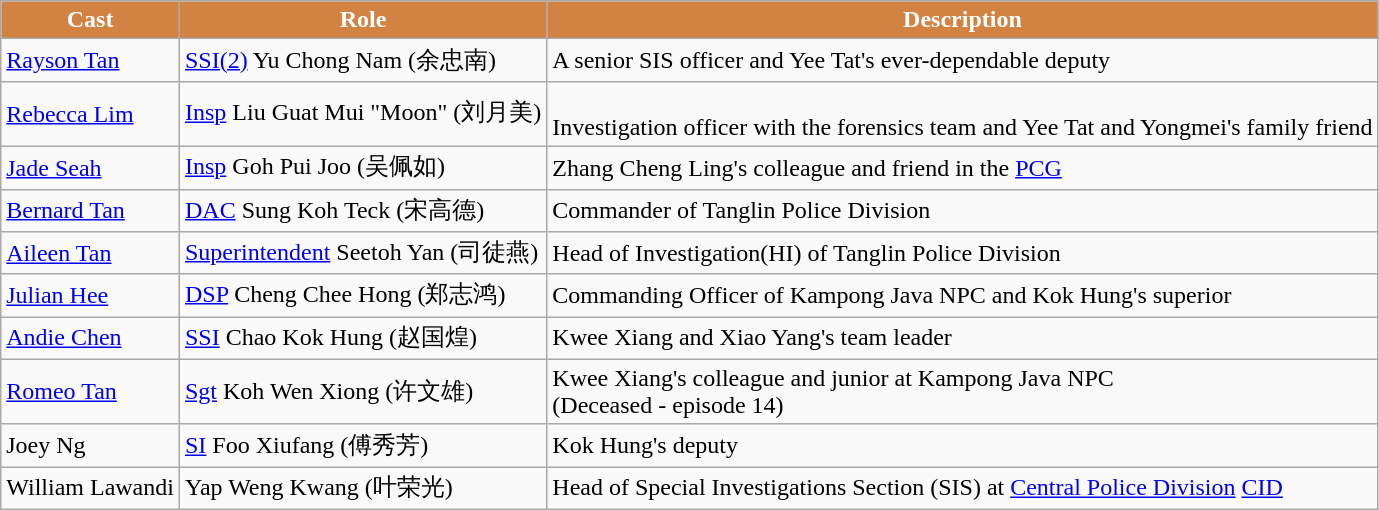<table class="wikitable">
<tr>
<th style="background:#D28241; color:white">Cast</th>
<th style="background:#D28241; color:white">Role</th>
<th style="background:#D28241; color:white">Description</th>
</tr>
<tr>
<td><a href='#'>Rayson Tan</a></td>
<td><a href='#'>SSI(2)</a> Yu Chong Nam (余忠南)</td>
<td>A senior SIS officer and Yee Tat's ever-dependable deputy</td>
</tr>
<tr>
<td><a href='#'>Rebecca Lim</a></td>
<td><a href='#'>Insp</a> Liu Guat Mui "Moon" (刘月美)</td>
<td><br>Investigation officer with the forensics team and Yee Tat and Yongmei's family friend</td>
</tr>
<tr>
<td><a href='#'>Jade Seah</a></td>
<td><a href='#'>Insp</a> Goh Pui Joo (吴佩如)</td>
<td>Zhang Cheng Ling's colleague and friend in the <a href='#'>PCG</a></td>
</tr>
<tr>
<td><a href='#'>Bernard Tan</a></td>
<td><a href='#'>DAC</a> Sung Koh Teck (宋高德)</td>
<td>Commander of Tanglin Police Division</td>
</tr>
<tr>
<td><a href='#'>Aileen Tan</a></td>
<td><a href='#'>Superintendent</a> Seetoh Yan (司徒燕)</td>
<td>Head of Investigation(HI) of Tanglin Police Division</td>
</tr>
<tr>
<td><a href='#'>Julian Hee</a></td>
<td><a href='#'>DSP</a> Cheng Chee Hong (郑志鸿)</td>
<td>Commanding Officer of Kampong Java NPC and Kok Hung's superior</td>
</tr>
<tr>
<td><a href='#'>Andie Chen</a></td>
<td><a href='#'>SSI</a> Chao Kok Hung (赵国煌)</td>
<td>Kwee Xiang and Xiao Yang's team leader</td>
</tr>
<tr>
<td><a href='#'>Romeo Tan</a></td>
<td><a href='#'>Sgt</a> Koh Wen Xiong (许文雄)</td>
<td>Kwee Xiang's colleague and junior at Kampong Java NPC<br>(Deceased - episode 14)</td>
</tr>
<tr>
<td>Joey Ng</td>
<td><a href='#'>SI</a> Foo Xiufang (傅秀芳)</td>
<td>Kok Hung's deputy</td>
</tr>
<tr>
<td>William Lawandi</td>
<td>Yap Weng Kwang (叶荣光)</td>
<td>Head of Special Investigations Section (SIS) at <a href='#'>Central Police Division</a> <a href='#'>CID</a></td>
</tr>
</table>
